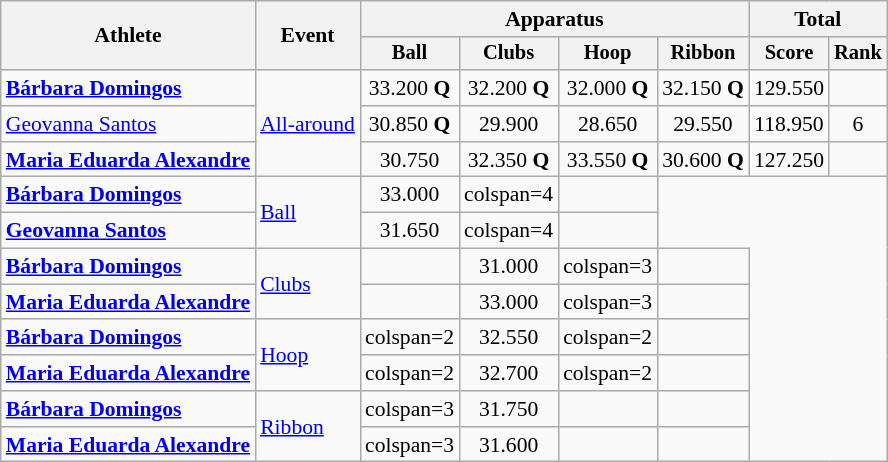<table class=wikitable style=font-size:90%;text-align:center>
<tr>
<th rowspan=2>Athlete</th>
<th rowspan=2>Event</th>
<th colspan=4>Apparatus</th>
<th colspan=2>Total</th>
</tr>
<tr style=font-size:95%>
<th>Ball</th>
<th>Clubs</th>
<th>Hoop</th>
<th>Ribbon</th>
<th>Score</th>
<th>Rank</th>
</tr>
<tr>
<td align=left><strong><a href='#'>Bárbara Domingos</a></strong></td>
<td align=left rowspan=3><a href='#'>All-around</a></td>
<td>33.200 <strong>Q</strong></td>
<td>32.200 <strong>Q</strong></td>
<td>32.000 <strong>Q</strong></td>
<td>32.150 <strong>Q</strong></td>
<td>129.550</td>
<td></td>
</tr>
<tr>
<td align=left><a href='#'>Geovanna Santos</a></td>
<td>30.850 <strong>Q</strong></td>
<td>29.900</td>
<td>28.650</td>
<td>29.550</td>
<td>118.950</td>
<td>6</td>
</tr>
<tr>
<td align=left><strong><a href='#'>Maria Eduarda Alexandre</a></strong></td>
<td>30.750</td>
<td>32.350 <strong>Q</strong></td>
<td>33.550 <strong>Q</strong></td>
<td>30.600 <strong>Q</strong></td>
<td>127.250</td>
<td></td>
</tr>
<tr>
<td align=left><strong><a href='#'>Bárbara Domingos</a></strong></td>
<td align=left rowspan=2><a href='#'>Ball</a></td>
<td>33.000</td>
<td>colspan=4 </td>
<td></td>
</tr>
<tr>
<td align=left><strong><a href='#'>Geovanna Santos</a></strong></td>
<td>31.650</td>
<td>colspan=4 </td>
<td></td>
</tr>
<tr>
<td align=left><strong><a href='#'>Bárbara Domingos</a></strong></td>
<td align=left rowspan=2><a href='#'>Clubs</a></td>
<td></td>
<td>31.000</td>
<td>colspan=3 </td>
<td></td>
</tr>
<tr>
<td align=left><strong><a href='#'>Maria Eduarda Alexandre</a></strong></td>
<td></td>
<td>33.000</td>
<td>colspan=3 </td>
<td></td>
</tr>
<tr>
<td align=left><strong><a href='#'>Bárbara Domingos</a></strong></td>
<td align=left rowspan=2><a href='#'>Hoop</a></td>
<td>colspan=2 </td>
<td>32.550</td>
<td>colspan=2 </td>
<td></td>
</tr>
<tr>
<td align=left><strong><a href='#'>Maria Eduarda Alexandre</a></strong></td>
<td>colspan=2 </td>
<td>32.700</td>
<td>colspan=2 </td>
<td></td>
</tr>
<tr>
<td align=left><strong><a href='#'>Bárbara Domingos</a></strong></td>
<td align=left rowspan=2><a href='#'>Ribbon</a></td>
<td>colspan=3 </td>
<td>31.750</td>
<td></td>
<td></td>
</tr>
<tr>
<td align=left><strong><a href='#'>Maria Eduarda Alexandre</a></strong></td>
<td>colspan=3 </td>
<td>31.600</td>
<td></td>
<td></td>
</tr>
</table>
